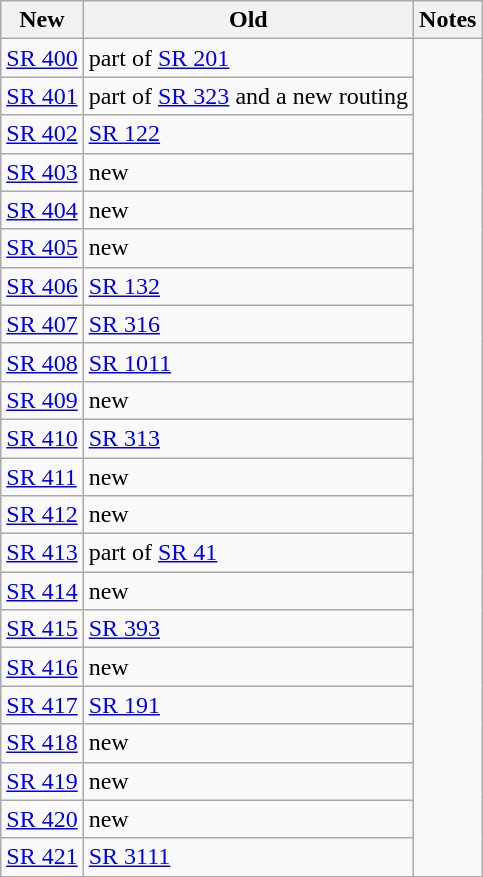<table class=wikitable>
<tr>
<th>New</th>
<th>Old</th>
<th>Notes</th>
</tr>
<tr>
<td><a href='#'>SR 400</a></td>
<td>part of <a href='#'>SR 201</a></td>
</tr>
<tr>
<td><a href='#'>SR 401</a></td>
<td>part of <a href='#'>SR 323</a> and a new routing</td>
</tr>
<tr>
<td><a href='#'>SR 402</a></td>
<td><a href='#'>SR 122</a></td>
</tr>
<tr>
<td><a href='#'>SR 403</a></td>
<td>new</td>
</tr>
<tr>
<td><a href='#'>SR 404</a></td>
<td>new</td>
</tr>
<tr>
<td><a href='#'>SR 405</a></td>
<td>new</td>
</tr>
<tr>
<td><a href='#'>SR 406</a></td>
<td><a href='#'>SR 132</a></td>
</tr>
<tr>
<td><a href='#'>SR 407</a></td>
<td><a href='#'>SR 316</a></td>
</tr>
<tr>
<td><a href='#'>SR 408</a></td>
<td><a href='#'>SR 1011</a></td>
</tr>
<tr>
<td><a href='#'>SR 409</a></td>
<td>new</td>
</tr>
<tr>
<td><a href='#'>SR 410</a></td>
<td><a href='#'>SR 313</a></td>
</tr>
<tr>
<td><a href='#'>SR 411</a></td>
<td>new</td>
</tr>
<tr>
<td><a href='#'>SR 412</a></td>
<td>new</td>
</tr>
<tr>
<td><a href='#'>SR 413</a></td>
<td>part of <a href='#'>SR 41</a></td>
</tr>
<tr>
<td><a href='#'>SR 414</a></td>
<td>new</td>
</tr>
<tr>
<td><a href='#'>SR 415</a></td>
<td><a href='#'>SR 393</a></td>
</tr>
<tr>
<td><a href='#'>SR 416</a></td>
<td>new</td>
</tr>
<tr>
<td><a href='#'>SR 417</a></td>
<td><a href='#'>SR 191</a></td>
</tr>
<tr>
<td><a href='#'>SR 418</a></td>
<td>new</td>
</tr>
<tr>
<td><a href='#'>SR 419</a></td>
<td>new</td>
</tr>
<tr>
<td><a href='#'>SR 420</a></td>
<td>new</td>
</tr>
<tr>
<td><a href='#'>SR 421</a></td>
<td><a href='#'>SR 3111</a></td>
</tr>
</table>
